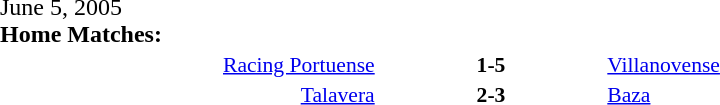<table width=100% cellspacing=1>
<tr>
<th width=20%></th>
<th width=12%></th>
<th width=20%></th>
<th></th>
</tr>
<tr>
<td>June 5, 2005<br><strong>Home Matches:</strong></td>
</tr>
<tr style=font-size:90%>
<td align=right><a href='#'>Racing Portuense</a></td>
<td align=center><strong>1-5</strong></td>
<td><a href='#'>Villanovense</a></td>
</tr>
<tr style=font-size:90%>
<td align=right><a href='#'>Talavera</a></td>
<td align=center><strong>2-3</strong></td>
<td><a href='#'>Baza</a></td>
</tr>
</table>
